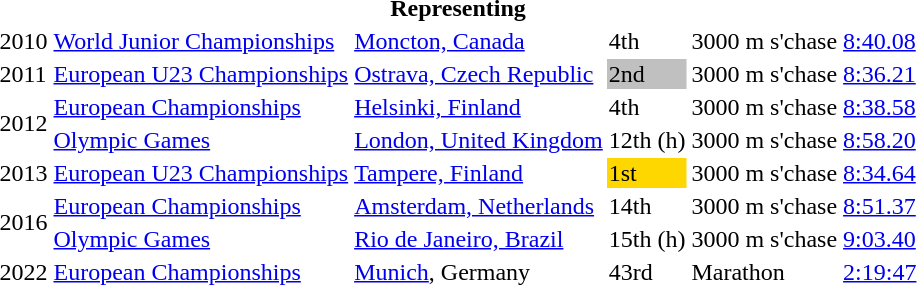<table>
<tr>
<th colspan="6">Representing </th>
</tr>
<tr>
<td>2010</td>
<td><a href='#'>World Junior Championships</a></td>
<td><a href='#'>Moncton, Canada</a></td>
<td>4th</td>
<td>3000 m s'chase</td>
<td><a href='#'>8:40.08</a></td>
</tr>
<tr>
<td>2011</td>
<td><a href='#'>European U23 Championships</a></td>
<td><a href='#'>Ostrava, Czech Republic</a></td>
<td bgcolor=silver>2nd</td>
<td>3000 m s'chase</td>
<td><a href='#'>8:36.21</a></td>
</tr>
<tr>
<td rowspan=2>2012</td>
<td><a href='#'>European Championships</a></td>
<td><a href='#'>Helsinki, Finland</a></td>
<td>4th</td>
<td>3000 m s'chase</td>
<td><a href='#'>8:38.58</a></td>
</tr>
<tr>
<td><a href='#'>Olympic Games</a></td>
<td><a href='#'>London, United Kingdom</a></td>
<td>12th (h)</td>
<td>3000 m s'chase</td>
<td><a href='#'>8:58.20</a></td>
</tr>
<tr>
<td>2013</td>
<td><a href='#'>European U23 Championships</a></td>
<td><a href='#'>Tampere, Finland</a></td>
<td bgcolor=gold>1st</td>
<td>3000 m s'chase</td>
<td><a href='#'>8:34.64</a></td>
</tr>
<tr>
<td rowspan=2>2016</td>
<td><a href='#'>European Championships</a></td>
<td><a href='#'>Amsterdam, Netherlands</a></td>
<td>14th</td>
<td>3000 m s'chase</td>
<td><a href='#'>8:51.37</a></td>
</tr>
<tr>
<td><a href='#'>Olympic Games</a></td>
<td><a href='#'>Rio de Janeiro, Brazil</a></td>
<td>15th (h)</td>
<td>3000 m s'chase</td>
<td><a href='#'>9:03.40</a></td>
</tr>
<tr>
<td>2022</td>
<td><a href='#'>European Championships</a></td>
<td><a href='#'>Munich</a>, Germany</td>
<td>43rd</td>
<td>Marathon</td>
<td><a href='#'>2:19:47</a></td>
</tr>
</table>
